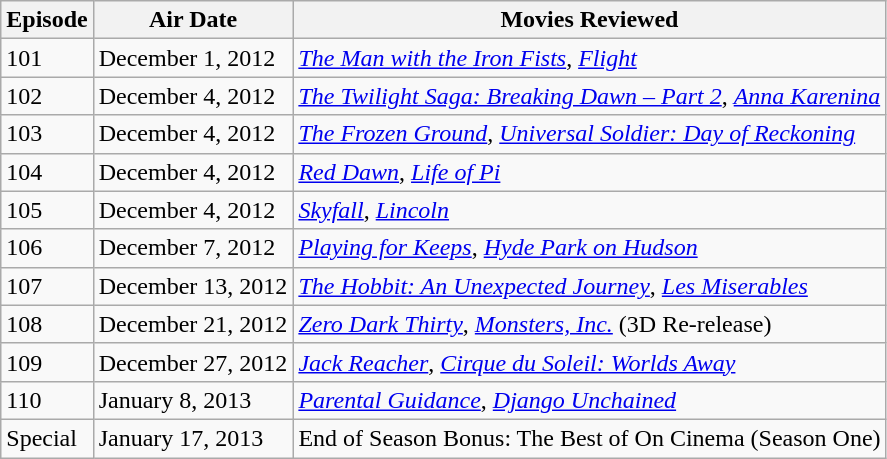<table class="wikitable">
<tr>
<th>Episode</th>
<th>Air Date</th>
<th>Movies Reviewed</th>
</tr>
<tr>
<td>101</td>
<td>December 1, 2012</td>
<td><em><a href='#'>The Man with the Iron Fists</a></em>, <em><a href='#'>Flight</a></em></td>
</tr>
<tr>
<td>102</td>
<td>December 4, 2012</td>
<td><em><a href='#'>The Twilight Saga: Breaking Dawn – Part 2</a></em>, <em><a href='#'>Anna Karenina</a></em></td>
</tr>
<tr>
<td>103</td>
<td>December 4, 2012</td>
<td><em><a href='#'>The Frozen Ground</a></em>, <em><a href='#'>Universal Soldier: Day of Reckoning</a></em></td>
</tr>
<tr>
<td>104</td>
<td>December 4, 2012</td>
<td><em><a href='#'>Red Dawn</a></em>, <em><a href='#'>Life of Pi</a></em></td>
</tr>
<tr>
<td>105</td>
<td>December 4, 2012</td>
<td><em><a href='#'>Skyfall</a></em>, <em><a href='#'>Lincoln</a></em></td>
</tr>
<tr>
<td>106</td>
<td>December 7, 2012</td>
<td><em><a href='#'>Playing for Keeps</a></em>, <em><a href='#'>Hyde Park on Hudson</a></em></td>
</tr>
<tr>
<td>107</td>
<td>December 13, 2012</td>
<td><em><a href='#'>The Hobbit: An Unexpected Journey</a></em>, <em><a href='#'>Les Miserables</a></em></td>
</tr>
<tr>
<td>108</td>
<td>December 21, 2012</td>
<td><em><a href='#'>Zero Dark Thirty</a></em>, <em><a href='#'>Monsters, Inc.</a></em> (3D Re-release)</td>
</tr>
<tr>
<td>109</td>
<td>December 27, 2012</td>
<td><em><a href='#'>Jack Reacher</a></em>, <em><a href='#'>Cirque du Soleil: Worlds Away</a></em></td>
</tr>
<tr>
<td>110</td>
<td>January 8, 2013</td>
<td><em><a href='#'>Parental Guidance</a></em>, <em><a href='#'>Django Unchained</a></em></td>
</tr>
<tr>
<td>Special</td>
<td>January 17, 2013</td>
<td>End of Season Bonus: The Best of On Cinema (Season One)</td>
</tr>
</table>
